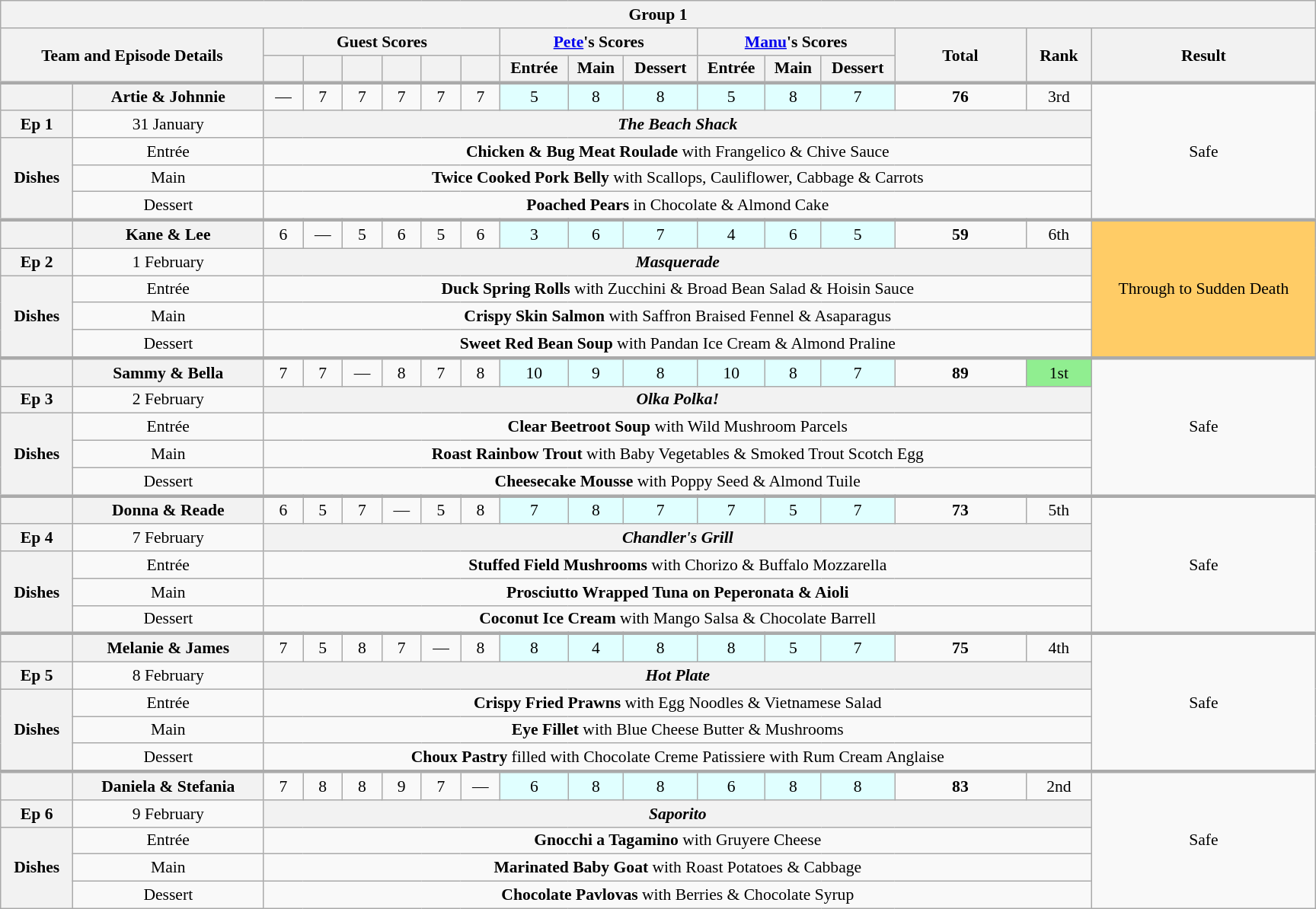<table class="wikitable plainrowheaders" style="text-align:center; font-size:90%; width:80em; margin:1em auto;">
<tr>
<th colspan="20" >Group 1</th>
</tr>
<tr>
<th scope="col" rowspan="2" colspan="2" style="width:20%;">Team and Episode Details</th>
<th scope="col" colspan="6" style="width:15%;">Guest Scores</th>
<th scope="col" colspan="3" style="width:15%;"><a href='#'>Pete</a>'s Scores</th>
<th scope="col" colspan="3" style="width:15%;"><a href='#'>Manu</a>'s Scores</th>
<th scope="col" rowspan="2" style="width:10%;">Total<br><small></small></th>
<th scope="col" rowspan="2" style="width:5%;">Rank</th>
<th scope="col" rowspan="2" style="width:20%;">Result</th>
</tr>
<tr>
<th scope="col" style="width:3%;"></th>
<th scope="col" style="width:3%;"></th>
<th scope="col" style="width:3%;"></th>
<th scope="col" style="width:3%;"></th>
<th scope="col" style="width:3%;"></th>
<th scope="col" style="width:3%;"></th>
<th scope="col">Entrée</th>
<th scope="col">Main</th>
<th scope="col">Dessert</th>
<th scope="col">Entrée</th>
<th scope="col">Main</th>
<th scope="col">Dessert</th>
</tr>
<tr style="border-top:3px solid #aaa;">
</tr>
<tr>
<th></th>
<th style="text-align:centre">Artie & Johnnie</th>
<td>—</td>
<td>7</td>
<td>7</td>
<td>7</td>
<td>7</td>
<td>7</td>
<td bgcolor=#E0FFFF>5</td>
<td bgcolor=#E0FFFF>8</td>
<td bgcolor=#E0FFFF>8</td>
<td bgcolor=#E0FFFF>5</td>
<td bgcolor=#E0FFFF>8</td>
<td bgcolor=#E0FFFF>7</td>
<td><strong>76</strong></td>
<td>3rd</td>
<td rowspan="5">Safe</td>
</tr>
<tr>
<th>Ep 1</th>
<td>31 January</td>
<th colspan="14"><strong><em>The Beach Shack</em></strong></th>
</tr>
<tr>
<th rowspan="3">Dishes</th>
<td>Entrée</td>
<td colspan="14"><strong>Chicken & Bug Meat Roulade</strong> with Frangelico & Chive Sauce</td>
</tr>
<tr>
<td>Main</td>
<td colspan="14"><strong>Twice Cooked Pork Belly</strong> with Scallops, Cauliflower, Cabbage & Carrots</td>
</tr>
<tr>
<td>Dessert</td>
<td colspan="14"><strong>Poached Pears</strong> in Chocolate & Almond Cake</td>
</tr>
<tr style="border-top:3px solid #aaa;">
<th></th>
<th style="text-align:centre">Kane & Lee</th>
<td>6</td>
<td>—</td>
<td>5</td>
<td>6</td>
<td>5</td>
<td>6</td>
<td bgcolor=#E0FFFF>3</td>
<td bgcolor=#E0FFFF>6</td>
<td bgcolor=#E0FFFF>7</td>
<td bgcolor=#E0FFFF>4</td>
<td bgcolor=#E0FFFF>6</td>
<td bgcolor=#E0FFFF>5</td>
<td><strong>59</strong></td>
<td>6th</td>
<td rowspan="5" style="background:#FFCC66">Through to Sudden Death</td>
</tr>
<tr>
<th>Ep 2</th>
<td>1 February</td>
<th colspan="14"><strong><em>Masquerade</em></strong></th>
</tr>
<tr>
<th rowspan="3">Dishes</th>
<td>Entrée</td>
<td colspan="14"><strong>Duck Spring Rolls</strong> with Zucchini & Broad Bean Salad & Hoisin Sauce</td>
</tr>
<tr>
<td>Main</td>
<td colspan="14"><strong>Crispy Skin Salmon</strong> with Saffron Braised Fennel & Asaparagus</td>
</tr>
<tr>
<td>Dessert</td>
<td colspan="14"><strong>Sweet Red Bean Soup</strong> with Pandan Ice Cream & Almond Praline</td>
</tr>
<tr style="border-top:3px solid #aaa;">
<th></th>
<th style="text-align:centre">Sammy & Bella</th>
<td>7</td>
<td>7</td>
<td>—</td>
<td>8</td>
<td>7</td>
<td>8</td>
<td bgcolor=#E0FFFF>10</td>
<td bgcolor=#E0FFFF>9</td>
<td bgcolor=#E0FFFF>8</td>
<td bgcolor=#E0FFFF>10</td>
<td bgcolor=#E0FFFF>8</td>
<td bgcolor=#E0FFFF>7</td>
<td><strong>89</strong></td>
<td bgcolor="lightgreen">1st</td>
<td rowspan="5">Safe</td>
</tr>
<tr>
<th>Ep 3</th>
<td>2 February</td>
<th colspan="14"><strong><em>Olka Polka!</em></strong></th>
</tr>
<tr>
<th rowspan="3">Dishes</th>
<td>Entrée</td>
<td colspan="14"><strong>Clear Beetroot Soup</strong> with Wild Mushroom Parcels</td>
</tr>
<tr>
<td>Main</td>
<td colspan="14"><strong>Roast Rainbow Trout</strong> with Baby Vegetables & Smoked Trout Scotch Egg</td>
</tr>
<tr>
<td>Dessert</td>
<td colspan="14"><strong>Cheesecake Mousse</strong> with Poppy Seed & Almond Tuile</td>
</tr>
<tr style="border-top:3px solid #aaa;">
<th></th>
<th style="text-align:centre">Donna & Reade</th>
<td>6</td>
<td>5</td>
<td>7</td>
<td>—</td>
<td>5</td>
<td>8</td>
<td bgcolor=#E0FFFF>7</td>
<td bgcolor=#E0FFFF>8</td>
<td bgcolor=#E0FFFF>7</td>
<td bgcolor=#E0FFFF>7</td>
<td bgcolor=#E0FFFF>5</td>
<td bgcolor=#E0FFFF>7</td>
<td><strong>73</strong></td>
<td>5th</td>
<td rowspan="5">Safe</td>
</tr>
<tr>
<th>Ep 4</th>
<td>7 February</td>
<th colspan="14"><strong><em>Chandler's Grill</em></strong></th>
</tr>
<tr>
<th rowspan="3">Dishes</th>
<td>Entrée</td>
<td colspan="14"><strong>Stuffed Field Mushrooms</strong> with Chorizo & Buffalo Mozzarella</td>
</tr>
<tr>
<td>Main</td>
<td colspan="14"><strong>Prosciutto Wrapped Tuna on Peperonata & Aioli</strong></td>
</tr>
<tr>
<td>Dessert</td>
<td colspan="14"><strong>Coconut Ice Cream</strong> with Mango Salsa & Chocolate Barrell</td>
</tr>
<tr style="border-top:3px solid #aaa;">
<th></th>
<th style="text-align:centre">Melanie & James</th>
<td>7</td>
<td>5</td>
<td>8</td>
<td>7</td>
<td>—</td>
<td>8</td>
<td bgcolor=#E0FFFF>8</td>
<td bgcolor=#E0FFFF>4</td>
<td bgcolor=#E0FFFF>8</td>
<td bgcolor=#E0FFFF>8</td>
<td bgcolor=#E0FFFF>5</td>
<td bgcolor=#E0FFFF>7</td>
<td><strong>75</strong></td>
<td>4th</td>
<td rowspan="5">Safe</td>
</tr>
<tr>
<th>Ep 5</th>
<td>8 February</td>
<th colspan="14"><strong><em>Hot Plate</em></strong></th>
</tr>
<tr>
<th rowspan="3">Dishes</th>
<td>Entrée</td>
<td colspan="14"><strong>Crispy Fried Prawns</strong> with Egg Noodles & Vietnamese Salad</td>
</tr>
<tr>
<td>Main</td>
<td colspan="14"><strong>Eye Fillet</strong> with Blue Cheese Butter & Mushrooms</td>
</tr>
<tr>
<td>Dessert</td>
<td colspan="14"><strong>Choux Pastry</strong> filled with Chocolate Creme Patissiere with Rum Cream Anglaise</td>
</tr>
<tr style="border-top:3px solid #aaa;">
<th></th>
<th style="text-align:centre">Daniela & Stefania</th>
<td>7</td>
<td>8</td>
<td>8</td>
<td>9</td>
<td>7</td>
<td>—</td>
<td bgcolor=#E0FFFF>6</td>
<td bgcolor=#E0FFFF>8</td>
<td bgcolor=#E0FFFF>8</td>
<td bgcolor=#E0FFFF>6</td>
<td bgcolor=#E0FFFF>8</td>
<td bgcolor=#E0FFFF>8</td>
<td><strong>83</strong></td>
<td>2nd</td>
<td rowspan="5">Safe</td>
</tr>
<tr>
<th>Ep 6</th>
<td>9 February</td>
<th colspan="14"><strong><em>Saporito</em></strong></th>
</tr>
<tr>
<th rowspan="3">Dishes</th>
<td>Entrée</td>
<td colspan="14"><strong>Gnocchi a Tagamino</strong> with Gruyere Cheese</td>
</tr>
<tr>
<td>Main</td>
<td colspan="14"><strong>Marinated Baby Goat</strong> with Roast Potatoes & Cabbage</td>
</tr>
<tr>
<td>Dessert</td>
<td colspan="14"><strong>Chocolate Pavlovas</strong> with Berries & Chocolate Syrup</td>
</tr>
</table>
